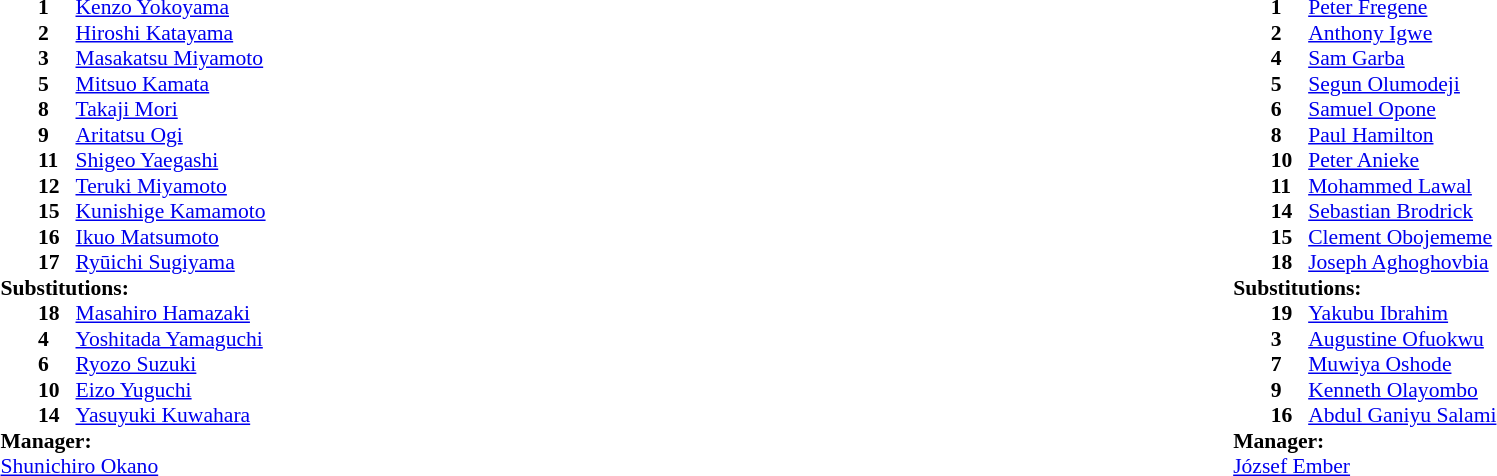<table width="100%">
<tr>
<td valign="top" width="40%"><br><table style="font-size:90%" cellspacing="0" cellpadding="0">
<tr>
<th width=25></th>
<th width=25></th>
</tr>
<tr>
<td></td>
<td><strong>1</strong></td>
<td><a href='#'>Kenzo Yokoyama</a></td>
</tr>
<tr>
<td></td>
<td><strong>2</strong></td>
<td><a href='#'>Hiroshi Katayama</a></td>
</tr>
<tr>
<td></td>
<td><strong>3</strong></td>
<td><a href='#'>Masakatsu Miyamoto</a></td>
</tr>
<tr>
<td></td>
<td><strong>5</strong></td>
<td><a href='#'>Mitsuo Kamata</a></td>
</tr>
<tr>
<td></td>
<td><strong>8</strong></td>
<td><a href='#'>Takaji Mori</a></td>
</tr>
<tr>
<td></td>
<td><strong>9</strong></td>
<td><a href='#'>Aritatsu Ogi</a></td>
</tr>
<tr>
<td></td>
<td><strong>11</strong></td>
<td><a href='#'>Shigeo Yaegashi</a></td>
<td></td>
<td></td>
</tr>
<tr>
<td></td>
<td><strong>12</strong></td>
<td><a href='#'>Teruki Miyamoto</a></td>
</tr>
<tr>
<td></td>
<td><strong>15</strong></td>
<td><a href='#'>Kunishige Kamamoto</a></td>
</tr>
<tr>
<td></td>
<td><strong>16</strong></td>
<td><a href='#'>Ikuo Matsumoto</a></td>
</tr>
<tr>
<td></td>
<td><strong>17</strong></td>
<td><a href='#'>Ryūichi Sugiyama</a></td>
</tr>
<tr>
<td colspan=3><strong>Substitutions:</strong></td>
</tr>
<tr>
<td></td>
<td><strong>18</strong></td>
<td><a href='#'>Masahiro Hamazaki</a></td>
</tr>
<tr>
<td></td>
<td><strong>4</strong></td>
<td><a href='#'>Yoshitada Yamaguchi</a></td>
</tr>
<tr>
<td></td>
<td><strong>6</strong></td>
<td><a href='#'>Ryozo Suzuki</a></td>
</tr>
<tr>
<td></td>
<td><strong>10</strong></td>
<td><a href='#'>Eizo Yuguchi</a></td>
</tr>
<tr>
<td></td>
<td><strong>14</strong></td>
<td><a href='#'>Yasuyuki Kuwahara</a></td>
<td></td>
<td></td>
</tr>
<tr>
<td colspan=3><strong>Manager:</strong></td>
</tr>
<tr>
<td colspan=3> <a href='#'>Shunichiro Okano</a></td>
</tr>
</table>
</td>
<td valign="top" width="50%"><br><table style="font-size:90%; margin:auto" cellspacing="0" cellpadding="0">
<tr>
<th width=25></th>
<th width=25></th>
</tr>
<tr>
<td></td>
<td><strong>1</strong></td>
<td><a href='#'>Peter Fregene</a></td>
</tr>
<tr>
<td></td>
<td><strong>2</strong></td>
<td><a href='#'>Anthony Igwe</a></td>
</tr>
<tr>
<td></td>
<td><strong>4</strong></td>
<td><a href='#'>Sam Garba</a></td>
<td></td>
</tr>
<tr>
<td></td>
<td><strong>5</strong></td>
<td><a href='#'>Segun Olumodeji</a></td>
</tr>
<tr>
<td></td>
<td><strong>6</strong></td>
<td><a href='#'>Samuel Opone</a></td>
</tr>
<tr>
<td></td>
<td><strong>8</strong></td>
<td><a href='#'>Paul Hamilton</a></td>
<td></td>
<td></td>
</tr>
<tr>
<td></td>
<td><strong>10</strong></td>
<td><a href='#'>Peter Anieke</a></td>
</tr>
<tr>
<td></td>
<td><strong>11</strong></td>
<td><a href='#'>Mohammed Lawal</a></td>
</tr>
<tr>
<td></td>
<td><strong>14</strong></td>
<td><a href='#'>Sebastian Brodrick</a></td>
</tr>
<tr>
<td></td>
<td><strong>15</strong></td>
<td><a href='#'>Clement Obojememe</a></td>
</tr>
<tr>
<td></td>
<td><strong>18</strong></td>
<td><a href='#'>Joseph Aghoghovbia</a></td>
<td></td>
<td></td>
</tr>
<tr>
<td colspan=3><strong>Substitutions:</strong></td>
</tr>
<tr>
<td></td>
<td><strong>19</strong></td>
<td><a href='#'>Yakubu Ibrahim</a></td>
</tr>
<tr>
<td></td>
<td><strong>3</strong></td>
<td><a href='#'>Augustine Ofuokwu</a></td>
</tr>
<tr>
<td></td>
<td><strong>7</strong></td>
<td><a href='#'>Muwiya Oshode</a></td>
</tr>
<tr>
<td></td>
<td><strong>9</strong></td>
<td><a href='#'>Kenneth Olayombo</a></td>
<td></td>
<td></td>
</tr>
<tr>
<td></td>
<td><strong>16</strong></td>
<td><a href='#'>Abdul Ganiyu Salami</a></td>
<td></td>
<td></td>
</tr>
<tr>
<td colspan=3><strong>Manager:</strong></td>
</tr>
<tr>
<td colspan=3> <a href='#'>József Ember</a></td>
</tr>
</table>
</td>
</tr>
</table>
